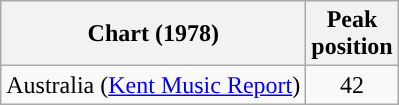<table class="wikitable">
<tr>
<th scope="col">Chart (1978)</th>
<th>Peak<br>position</th>
</tr>
<tr>
<td>Australia (<a href='#'>Kent Music Report</a>)</td>
<td style="text-align:center;">42</td>
</tr>
</table>
